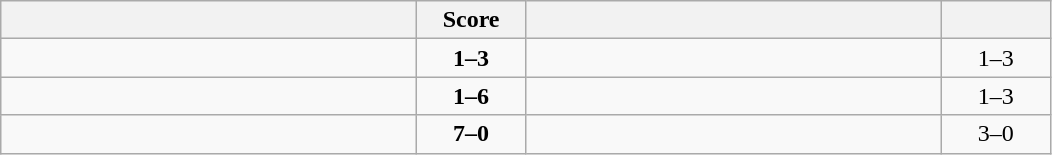<table class="wikitable" style="text-align: center; ">
<tr>
<th align="right" width="270"></th>
<th width="65">Score</th>
<th align="left" width="270"></th>
<th width="65"></th>
</tr>
<tr>
<td align="left"></td>
<td><strong>1–3</strong></td>
<td align="left"><strong></strong></td>
<td>1–3 <strong></strong></td>
</tr>
<tr>
<td align="left"></td>
<td><strong>1–6</strong></td>
<td align="left"><strong></strong></td>
<td>1–3 <strong></strong></td>
</tr>
<tr>
<td align="left"><strong></strong></td>
<td><strong>7–0</strong></td>
<td align="left"></td>
<td>3–0 <strong></strong></td>
</tr>
</table>
